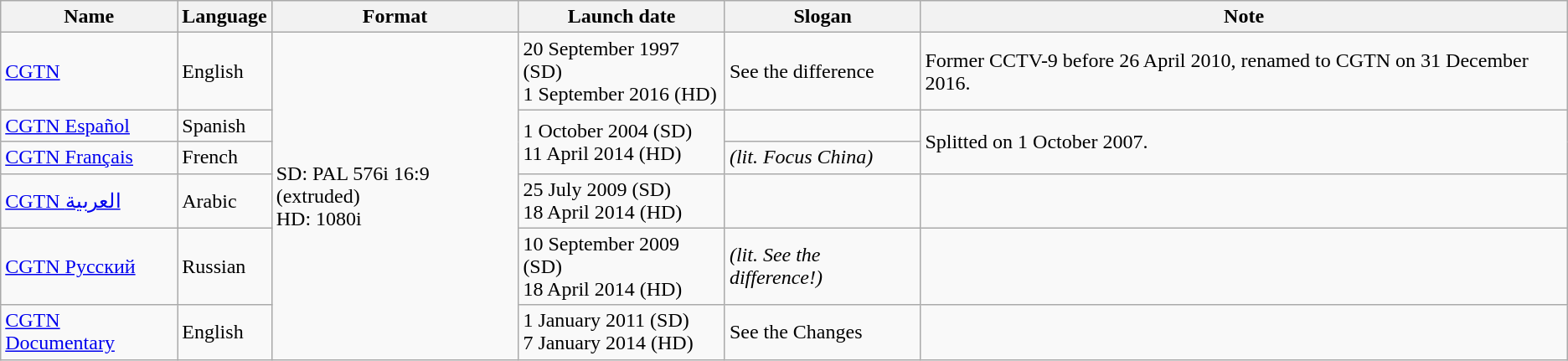<table class="wikitable">
<tr>
<th>Name</th>
<th>Language</th>
<th>Format</th>
<th>Launch date</th>
<th>Slogan</th>
<th>Note</th>
</tr>
<tr>
<td><a href='#'>CGTN</a></td>
<td>English</td>
<td rowspan="6">SD: PAL 576i 16:9 (extruded)<br>HD: 1080i</td>
<td>20 September 1997 (SD)<br>1 September 2016 (HD)</td>
<td>See the difference</td>
<td>Former CCTV-9 before 26 April 2010, renamed to CGTN on 31 December 2016.</td>
</tr>
<tr>
<td><a href='#'>CGTN Español</a></td>
<td>Spanish</td>
<td rowspan="2">1 October 2004 (SD)<br>11 April 2014 (HD)</td>
<td></td>
<td rowspan="2">Splitted on 1 October 2007.</td>
</tr>
<tr>
<td><a href='#'>CGTN Français</a></td>
<td>French</td>
<td> <em>(lit. Focus China)</em></td>
</tr>
<tr>
<td><a href='#'>CGTN العربية</a></td>
<td>Arabic</td>
<td>25 July 2009 (SD)<br>18 April 2014 (HD)</td>
<td></td>
<td></td>
</tr>
<tr>
<td><a href='#'>CGTN Pусский</a></td>
<td>Russian</td>
<td>10 September 2009 (SD)<br>18 April 2014 (HD)</td>
<td> <em>(lit. See the difference!)</em></td>
<td></td>
</tr>
<tr>
<td><a href='#'>CGTN Documentary</a></td>
<td>English</td>
<td>1 January 2011 (SD)<br>7 January 2014 (HD)</td>
<td>See the Changes</td>
<td></td>
</tr>
</table>
